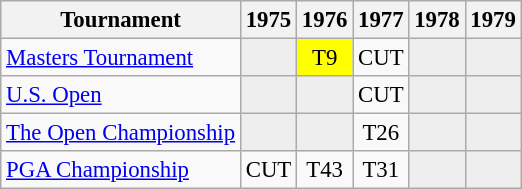<table class="wikitable" style="font-size:95%;text-align:center;">
<tr>
<th>Tournament</th>
<th>1975</th>
<th>1976</th>
<th>1977</th>
<th>1978</th>
<th>1979</th>
</tr>
<tr>
<td align=left><a href='#'>Masters Tournament</a></td>
<td style="background:#eeeeee;"></td>
<td style="background:yellow;">T9</td>
<td>CUT</td>
<td style="background:#eeeeee;"></td>
<td style="background:#eeeeee;"></td>
</tr>
<tr>
<td align=left><a href='#'>U.S. Open</a></td>
<td style="background:#eeeeee;"></td>
<td style="background:#eeeeee;"></td>
<td>CUT</td>
<td style="background:#eeeeee;"></td>
<td style="background:#eeeeee;"></td>
</tr>
<tr>
<td align=left><a href='#'>The Open Championship</a></td>
<td style="background:#eeeeee;"></td>
<td style="background:#eeeeee;"></td>
<td>T26</td>
<td style="background:#eeeeee;"></td>
<td style="background:#eeeeee;"></td>
</tr>
<tr>
<td align=left><a href='#'>PGA Championship</a></td>
<td>CUT</td>
<td>T43</td>
<td>T31</td>
<td style="background:#eeeeee;"></td>
<td style="background:#eeeeee;"></td>
</tr>
</table>
